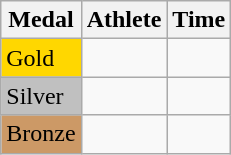<table class="wikitable">
<tr>
<th>Medal</th>
<th>Athlete</th>
<th>Time</th>
</tr>
<tr>
<td bgcolor="gold">Gold</td>
<td></td>
<td></td>
</tr>
<tr>
<td bgcolor="silver">Silver</td>
<td></td>
<td></td>
</tr>
<tr>
<td bgcolor="CC9966">Bronze</td>
<td></td>
<td></td>
</tr>
</table>
